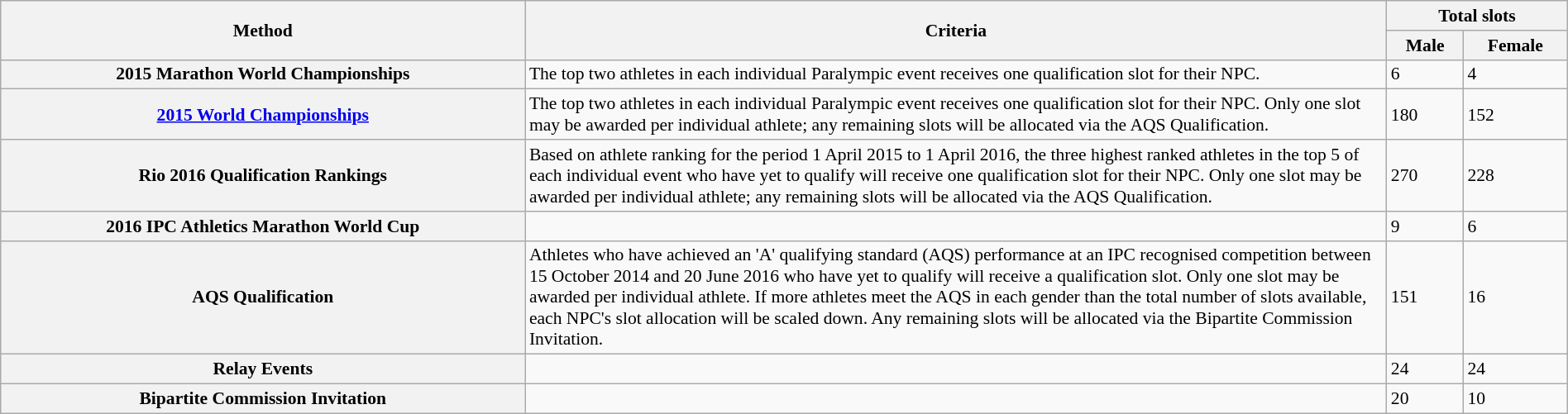<table class="wikitable" style="width:100%; font-size:90%;">
<tr>
<th rowspan="2">Method</th>
<th rowspan="2" style="width:55%;">Criteria</th>
<th colspan=2>Total slots</th>
</tr>
<tr>
<th>Male</th>
<th>Female</th>
</tr>
<tr>
<th>2015 Marathon World Championships</th>
<td>The top two athletes in each individual Paralympic event receives one qualification slot for their NPC.</td>
<td>6</td>
<td>4</td>
</tr>
<tr>
<th><a href='#'>2015 World Championships</a></th>
<td>The top two athletes in each individual Paralympic event receives one qualification slot for their NPC. Only one slot may be awarded per individual athlete; any remaining slots will be allocated via the AQS Qualification.</td>
<td>180</td>
<td>152</td>
</tr>
<tr>
<th>Rio 2016 Qualification Rankings</th>
<td>Based on athlete ranking for the period 1 April 2015 to 1 April 2016, the three highest ranked athletes in the top 5 of each individual event who have yet to qualify will receive one qualification slot for their NPC. Only one slot may be awarded per individual athlete; any remaining slots will be allocated via the AQS Qualification.</td>
<td>270</td>
<td>228</td>
</tr>
<tr>
<th>2016 IPC Athletics Marathon World Cup</th>
<td></td>
<td>9</td>
<td>6</td>
</tr>
<tr>
<th>AQS Qualification</th>
<td>Athletes who have achieved an 'A' qualifying standard (AQS) performance at an IPC recognised competition between 15 October 2014 and 20 June 2016 who have yet to qualify will receive a qualification slot. Only one slot may be awarded per individual athlete. If more athletes meet the AQS in each gender than the total number of slots available, each NPC's slot allocation will be scaled down. Any remaining slots will be allocated via the Bipartite Commission Invitation.</td>
<td>151</td>
<td>16</td>
</tr>
<tr>
<th>Relay Events</th>
<td></td>
<td>24</td>
<td>24</td>
</tr>
<tr>
<th>Bipartite Commission Invitation</th>
<td></td>
<td>20</td>
<td>10</td>
</tr>
</table>
